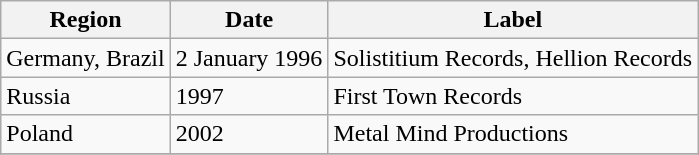<table class="wikitable plainrowheaders">
<tr>
<th scope="col">Region</th>
<th scope="col">Date</th>
<th scope="col">Label</th>
</tr>
<tr>
<td>Germany, Brazil</td>
<td>2 January 1996</td>
<td>Solistitium Records, Hellion Records</td>
</tr>
<tr>
<td>Russia</td>
<td>1997</td>
<td>First Town Records</td>
</tr>
<tr>
<td>Poland</td>
<td>2002</td>
<td>Metal Mind Productions</td>
</tr>
<tr>
</tr>
</table>
